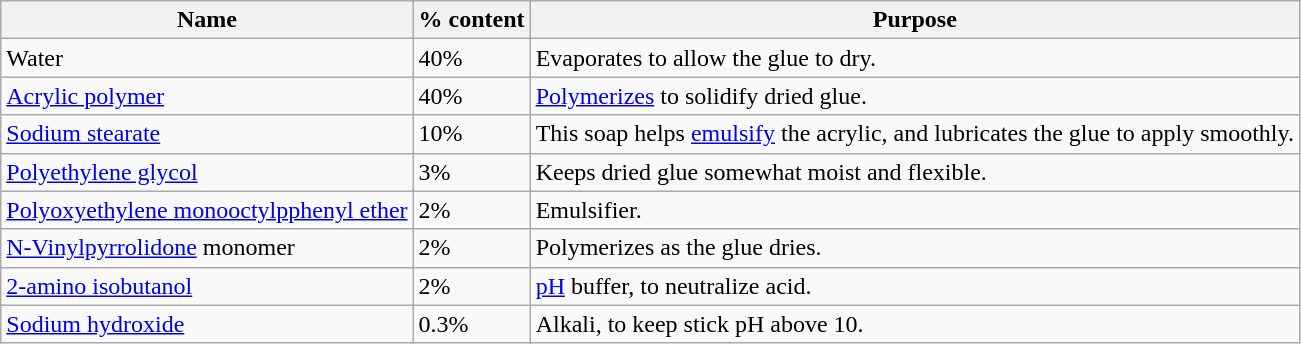<table class="wikitable">
<tr>
<th>Name</th>
<th>% content</th>
<th>Purpose</th>
</tr>
<tr>
<td>Water</td>
<td>40%</td>
<td>Evaporates to allow the glue to dry.</td>
</tr>
<tr>
<td><a href='#'>Acrylic polymer</a></td>
<td>40%</td>
<td><a href='#'>Polymerizes</a> to solidify dried glue.</td>
</tr>
<tr>
<td><a href='#'>Sodium stearate</a></td>
<td>10%</td>
<td>This soap helps <a href='#'>emulsify</a> the acrylic, and lubricates the glue to apply smoothly.</td>
</tr>
<tr>
<td><a href='#'>Polyethylene glycol</a></td>
<td>3%</td>
<td>Keeps dried glue somewhat moist and flexible.</td>
</tr>
<tr>
<td><a href='#'>Polyoxyethylene monooctylpphenyl ether</a></td>
<td>2%</td>
<td>Emulsifier.</td>
</tr>
<tr>
<td><a href='#'>N-Vinylpyrrolidone</a> monomer</td>
<td>2%</td>
<td>Polymerizes as the glue dries.</td>
</tr>
<tr>
<td><a href='#'>2-amino isobutanol</a></td>
<td>2%</td>
<td><a href='#'>pH</a> buffer, to neutralize acid.</td>
</tr>
<tr>
<td><a href='#'>Sodium hydroxide</a></td>
<td>0.3%</td>
<td>Alkali, to keep stick pH above 10.</td>
</tr>
</table>
